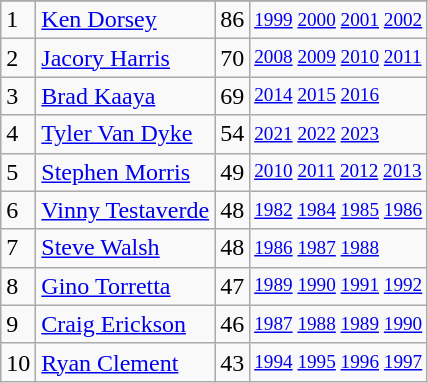<table class="wikitable">
<tr>
</tr>
<tr>
<td>1</td>
<td><a href='#'>Ken Dorsey</a></td>
<td>86</td>
<td style="font-size:80%;"><a href='#'>1999</a> <a href='#'>2000</a> <a href='#'>2001</a> <a href='#'>2002</a></td>
</tr>
<tr>
<td>2</td>
<td><a href='#'>Jacory Harris</a></td>
<td>70</td>
<td style="font-size:80%;"><a href='#'>2008</a> <a href='#'>2009</a> <a href='#'>2010</a> <a href='#'>2011</a></td>
</tr>
<tr>
<td>3</td>
<td><a href='#'>Brad Kaaya</a></td>
<td>69</td>
<td style="font-size:80%;"><a href='#'>2014</a> <a href='#'>2015</a> <a href='#'>2016</a></td>
</tr>
<tr>
<td>4</td>
<td><a href='#'>Tyler Van Dyke</a></td>
<td>54</td>
<td style="font-size:80%;"><a href='#'>2021</a> <a href='#'>2022</a> <a href='#'>2023</a></td>
</tr>
<tr>
<td>5</td>
<td><a href='#'>Stephen Morris</a></td>
<td>49</td>
<td style="font-size:80%;"><a href='#'>2010</a> <a href='#'>2011</a> <a href='#'>2012</a> <a href='#'>2013</a></td>
</tr>
<tr>
<td>6</td>
<td><a href='#'>Vinny Testaverde</a></td>
<td>48</td>
<td style="font-size:80%;"><a href='#'>1982</a> <a href='#'>1984</a> <a href='#'>1985</a> <a href='#'>1986</a></td>
</tr>
<tr>
<td>7</td>
<td><a href='#'>Steve Walsh</a></td>
<td>48</td>
<td style="font-size:80%;"><a href='#'>1986</a> <a href='#'>1987</a> <a href='#'>1988</a></td>
</tr>
<tr>
<td>8</td>
<td><a href='#'>Gino Torretta</a></td>
<td>47</td>
<td style="font-size:80%;"><a href='#'>1989</a> <a href='#'>1990</a> <a href='#'>1991</a> <a href='#'>1992</a></td>
</tr>
<tr>
<td>9</td>
<td><a href='#'>Craig Erickson</a></td>
<td>46</td>
<td style="font-size:80%;"><a href='#'>1987</a> <a href='#'>1988</a> <a href='#'>1989</a> <a href='#'>1990</a></td>
</tr>
<tr>
<td>10</td>
<td><a href='#'>Ryan Clement</a></td>
<td>43</td>
<td style="font-size:80%;"><a href='#'>1994</a> <a href='#'>1995</a> <a href='#'>1996</a> <a href='#'>1997</a></td>
</tr>
</table>
